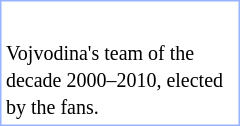<table style="float: right; width: 160px; border: #99B3FF solid 1px">
<tr>
<td><div><br>











</div></td>
</tr>
<tr>
<td><small>Vojvodina's team of the decade 2000–2010, elected by the fans.</small></td>
</tr>
</table>
